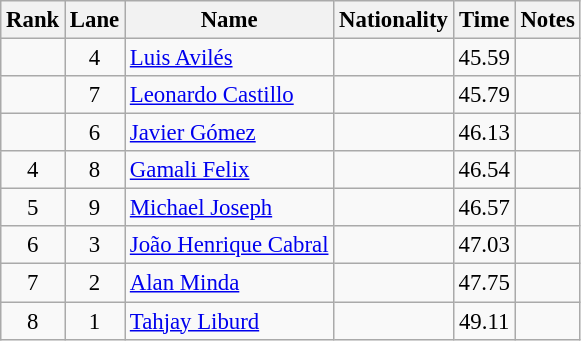<table class="wikitable sortable" style="text-align:center;font-size:95%">
<tr>
<th>Rank</th>
<th>Lane</th>
<th>Name</th>
<th>Nationality</th>
<th>Time</th>
<th>Notes</th>
</tr>
<tr>
<td></td>
<td>4</td>
<td align=left><a href='#'>Luis Avilés</a></td>
<td align=left></td>
<td>45.59</td>
<td></td>
</tr>
<tr>
<td></td>
<td>7</td>
<td align=left><a href='#'>Leonardo Castillo</a></td>
<td align=left></td>
<td>45.79</td>
<td></td>
</tr>
<tr>
<td></td>
<td>6</td>
<td align=left><a href='#'>Javier Gómez</a></td>
<td align=left></td>
<td>46.13</td>
<td></td>
</tr>
<tr>
<td>4</td>
<td>8</td>
<td align=left><a href='#'>Gamali Felix</a></td>
<td align=left></td>
<td>46.54</td>
<td></td>
</tr>
<tr>
<td>5</td>
<td>9</td>
<td align=left><a href='#'>Michael Joseph</a></td>
<td align=left></td>
<td>46.57</td>
<td></td>
</tr>
<tr>
<td>6</td>
<td>3</td>
<td align=left><a href='#'>João Henrique Cabral</a></td>
<td align=left></td>
<td>47.03</td>
<td></td>
</tr>
<tr>
<td>7</td>
<td>2</td>
<td align=left><a href='#'>Alan Minda</a></td>
<td align=left></td>
<td>47.75</td>
<td></td>
</tr>
<tr>
<td>8</td>
<td>1</td>
<td align=left><a href='#'>Tahjay Liburd</a></td>
<td align=left></td>
<td>49.11</td>
<td></td>
</tr>
</table>
